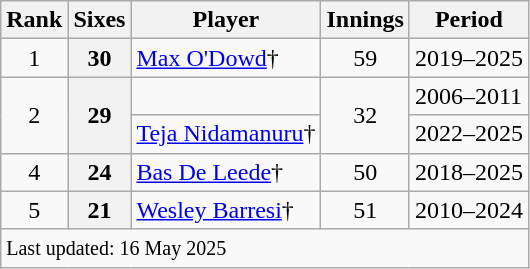<table class="wikitable plainrowheaders sortable">
<tr>
<th scope=col>Rank</th>
<th scope=col>Sixes</th>
<th scope=col>Player</th>
<th scope=col>Innings</th>
<th scope=col>Period</th>
</tr>
<tr>
<td align=center>1</td>
<th scope="row" style="text-align:center;">30</th>
<td><a href='#'>Max O'Dowd</a>†</td>
<td align=center>59</td>
<td>2019–2025</td>
</tr>
<tr>
<td rowspan="2" align="center">2</td>
<th rowspan="2;" scope="row" style="text-align:center">29</th>
<td></td>
<td rowspan="2" align="center">32</td>
<td>2006–2011</td>
</tr>
<tr>
<td><a href='#'>Teja Nidamanuru</a>†</td>
<td>2022–2025</td>
</tr>
<tr>
<td align=center>4</td>
<th scope=row style="text-align:center;">24</th>
<td><a href='#'>Bas De Leede</a>†</td>
<td align="center">50</td>
<td>2018–2025</td>
</tr>
<tr>
<td align=center>5</td>
<th scope=row style="text-align:center;">21</th>
<td><a href='#'>Wesley Barresi</a>†</td>
<td align="center">51</td>
<td>2010–2024</td>
</tr>
<tr class=sortbottom>
<td colspan=6><small>Last updated: 16 May 2025</small></td>
</tr>
</table>
